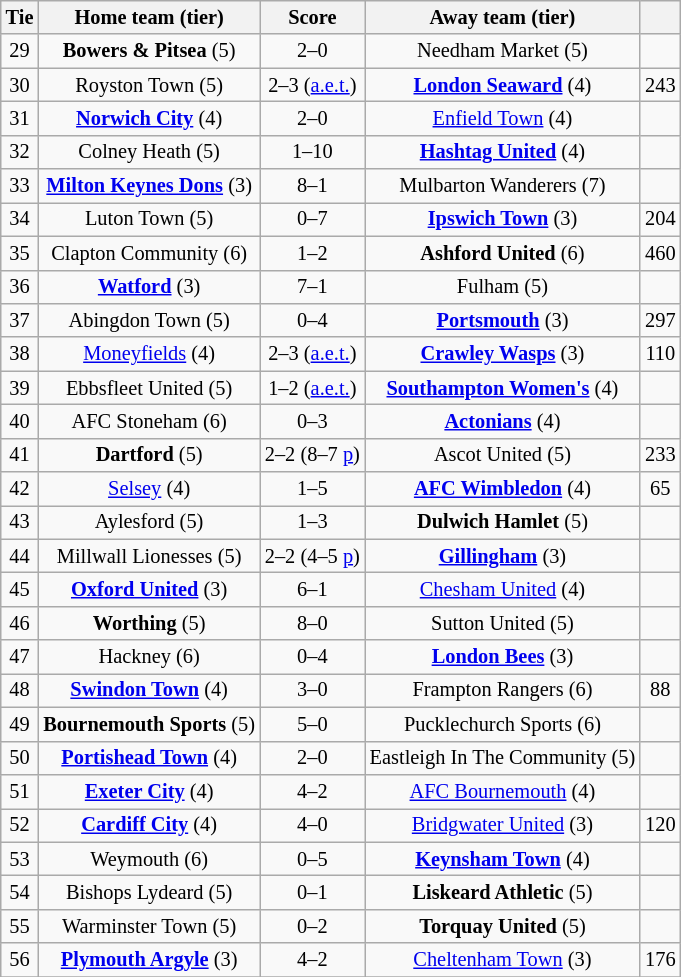<table class="wikitable" style="text-align:center; font-size:85%">
<tr>
<th>Tie</th>
<th>Home team (tier)</th>
<th>Score</th>
<th>Away team (tier)</th>
<th></th>
</tr>
<tr>
<td>29</td>
<td><strong>Bowers & Pitsea</strong> (5)</td>
<td>2–0</td>
<td>Needham Market (5)</td>
<td></td>
</tr>
<tr>
<td>30</td>
<td>Royston Town (5)</td>
<td>2–3 (<a href='#'>a.e.t.</a>)</td>
<td><strong><a href='#'>London Seaward</a></strong> (4)</td>
<td>243</td>
</tr>
<tr>
<td>31</td>
<td><strong><a href='#'>Norwich City</a></strong> (4)</td>
<td>2–0</td>
<td><a href='#'>Enfield Town</a> (4)</td>
<td></td>
</tr>
<tr>
<td>32</td>
<td>Colney Heath (5)</td>
<td>1–10</td>
<td><strong><a href='#'>Hashtag United</a></strong> (4)</td>
<td></td>
</tr>
<tr>
<td>33</td>
<td><strong><a href='#'>Milton Keynes Dons</a></strong> (3)</td>
<td>8–1</td>
<td>Mulbarton Wanderers (7)</td>
<td></td>
</tr>
<tr>
<td>34</td>
<td>Luton Town (5)</td>
<td>0–7</td>
<td><strong><a href='#'>Ipswich Town</a></strong> (3)</td>
<td>204</td>
</tr>
<tr>
<td>35</td>
<td>Clapton Community (6)</td>
<td>1–2</td>
<td><strong>Ashford United</strong> (6)</td>
<td>460</td>
</tr>
<tr>
<td>36</td>
<td><strong><a href='#'>Watford</a></strong> (3)</td>
<td>7–1</td>
<td>Fulham (5)</td>
<td></td>
</tr>
<tr>
<td>37</td>
<td>Abingdon Town (5)</td>
<td>0–4</td>
<td><strong><a href='#'>Portsmouth</a></strong> (3)</td>
<td>297</td>
</tr>
<tr>
<td>38</td>
<td><a href='#'>Moneyfields</a> (4)</td>
<td>2–3 (<a href='#'>a.e.t.</a>)</td>
<td><strong><a href='#'>Crawley Wasps</a></strong> (3)</td>
<td>110</td>
</tr>
<tr>
<td>39</td>
<td>Ebbsfleet United (5)</td>
<td>1–2 (<a href='#'>a.e.t.</a>)</td>
<td><strong><a href='#'>Southampton Women's</a></strong> (4)</td>
<td></td>
</tr>
<tr>
<td>40</td>
<td>AFC Stoneham (6)</td>
<td>0–3</td>
<td><strong><a href='#'>Actonians</a></strong> (4)</td>
<td></td>
</tr>
<tr>
<td>41</td>
<td><strong>Dartford</strong> (5)</td>
<td>2–2 (8–7 <a href='#'>p</a>)</td>
<td>Ascot United (5)</td>
<td>233</td>
</tr>
<tr>
<td>42</td>
<td><a href='#'>Selsey</a> (4)</td>
<td>1–5</td>
<td><strong><a href='#'>AFC Wimbledon</a></strong> (4)</td>
<td>65</td>
</tr>
<tr>
<td>43</td>
<td>Aylesford (5)</td>
<td>1–3</td>
<td><strong>Dulwich Hamlet</strong> (5)</td>
<td></td>
</tr>
<tr>
<td>44</td>
<td>Millwall Lionesses (5)</td>
<td>2–2 (4–5 <a href='#'>p</a>)</td>
<td><strong><a href='#'>Gillingham</a></strong> (3)</td>
<td></td>
</tr>
<tr>
<td>45</td>
<td><strong><a href='#'>Oxford United</a></strong> (3)</td>
<td>6–1</td>
<td><a href='#'>Chesham United</a> (4)</td>
<td></td>
</tr>
<tr>
<td>46</td>
<td><strong>Worthing</strong> (5)</td>
<td>8–0</td>
<td>Sutton United (5)</td>
<td></td>
</tr>
<tr>
<td>47</td>
<td>Hackney (6)</td>
<td>0–4</td>
<td><strong><a href='#'>London Bees</a></strong> (3)</td>
<td></td>
</tr>
<tr>
<td>48</td>
<td><strong><a href='#'>Swindon Town</a></strong> (4)</td>
<td>3–0</td>
<td>Frampton Rangers (6)</td>
<td>88</td>
</tr>
<tr>
<td>49</td>
<td><strong>Bournemouth Sports</strong> (5)</td>
<td>5–0</td>
<td>Pucklechurch Sports (6)</td>
<td></td>
</tr>
<tr>
<td>50</td>
<td><strong><a href='#'>Portishead Town</a></strong> (4)</td>
<td>2–0</td>
<td>Eastleigh In The Community (5)</td>
<td></td>
</tr>
<tr>
<td>51</td>
<td><strong><a href='#'>Exeter City</a></strong> (4)</td>
<td>4–2</td>
<td><a href='#'>AFC Bournemouth</a> (4)</td>
<td></td>
</tr>
<tr>
<td>52</td>
<td><strong><a href='#'>Cardiff City</a></strong> (4)</td>
<td>4–0</td>
<td><a href='#'>Bridgwater United</a> (3)</td>
<td>120</td>
</tr>
<tr>
<td>53</td>
<td>Weymouth (6)</td>
<td>0–5</td>
<td><strong><a href='#'>Keynsham Town</a></strong> (4)</td>
<td></td>
</tr>
<tr>
<td>54</td>
<td>Bishops Lydeard (5)</td>
<td>0–1</td>
<td><strong>Liskeard Athletic</strong> (5)</td>
<td></td>
</tr>
<tr>
<td>55</td>
<td>Warminster Town (5)</td>
<td>0–2</td>
<td><strong>Torquay United</strong> (5)</td>
<td></td>
</tr>
<tr>
<td>56</td>
<td><strong><a href='#'>Plymouth Argyle</a></strong> (3)</td>
<td>4–2</td>
<td><a href='#'>Cheltenham Town</a> (3)</td>
<td>176</td>
</tr>
<tr>
</tr>
</table>
